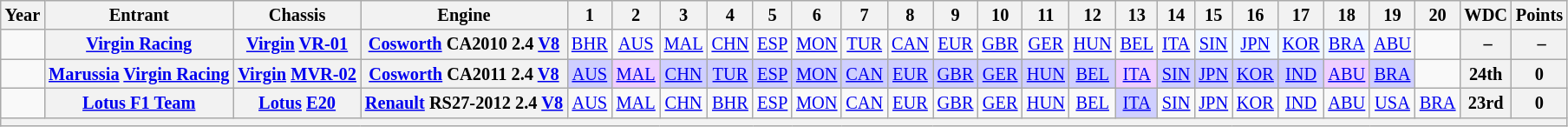<table class="wikitable" style="text-align:center; font-size:85%">
<tr>
<th>Year</th>
<th>Entrant</th>
<th>Chassis</th>
<th>Engine</th>
<th>1</th>
<th>2</th>
<th>3</th>
<th>4</th>
<th>5</th>
<th>6</th>
<th>7</th>
<th>8</th>
<th>9</th>
<th>10</th>
<th>11</th>
<th>12</th>
<th>13</th>
<th>14</th>
<th>15</th>
<th>16</th>
<th>17</th>
<th>18</th>
<th>19</th>
<th>20</th>
<th>WDC</th>
<th>Points</th>
</tr>
<tr>
<td></td>
<th nowrap><a href='#'>Virgin Racing</a></th>
<th nowrap><a href='#'>Virgin</a> <a href='#'>VR-01</a></th>
<th nowrap><a href='#'>Cosworth</a> CA2010 2.4 <a href='#'>V8</a></th>
<td><a href='#'>BHR</a></td>
<td><a href='#'>AUS</a></td>
<td><a href='#'>MAL</a></td>
<td><a href='#'>CHN</a></td>
<td><a href='#'>ESP</a></td>
<td><a href='#'>MON</a></td>
<td><a href='#'>TUR</a></td>
<td><a href='#'>CAN</a></td>
<td><a href='#'>EUR</a></td>
<td><a href='#'>GBR</a></td>
<td><a href='#'>GER</a></td>
<td><a href='#'>HUN</a></td>
<td><a href='#'>BEL</a></td>
<td><a href='#'>ITA</a></td>
<td style="background:#F1F8FF;"><a href='#'>SIN</a><br></td>
<td style="background:#F1F8FF;"><a href='#'>JPN</a><br></td>
<td style="background:#F1F8FF;"><a href='#'>KOR</a><br></td>
<td style="background:#F1F8FF;"><a href='#'>BRA</a><br></td>
<td><a href='#'>ABU</a></td>
<td></td>
<th> –</th>
<th> –</th>
</tr>
<tr>
<td></td>
<th nowrap><a href='#'>Marussia</a> <a href='#'>Virgin Racing</a></th>
<th nowrap><a href='#'>Virgin</a> <a href='#'>MVR-02</a></th>
<th nowrap><a href='#'>Cosworth</a> CA2011 2.4 <a href='#'>V8</a></th>
<td style="background:#CFCFFF;"><a href='#'>AUS</a><br></td>
<td style="background:#EFCFFF;"><a href='#'>MAL</a><br></td>
<td style="background:#CFCFFF;"><a href='#'>CHN</a><br></td>
<td style="background:#CFCFFF;"><a href='#'>TUR</a><br></td>
<td style="background:#CFCFFF;"><a href='#'>ESP</a><br></td>
<td style="background:#CFCFFF;"><a href='#'>MON</a><br></td>
<td style="background:#CFCFFF;"><a href='#'>CAN</a><br></td>
<td style="background:#CFCFFF;"><a href='#'>EUR</a><br></td>
<td style="background:#CFCFFF;"><a href='#'>GBR</a><br></td>
<td style="background:#CFCFFF;"><a href='#'>GER</a><br></td>
<td style="background:#CFCFFF;"><a href='#'>HUN</a><br></td>
<td style="background:#CFCFFF;"><a href='#'>BEL</a><br></td>
<td style="background:#EFCFFF;"><a href='#'>ITA</a><br></td>
<td style="background:#CFCFFF;"><a href='#'>SIN</a><br></td>
<td style="background:#CFCFFF;"><a href='#'>JPN</a><br></td>
<td style="background:#CFCFFF;"><a href='#'>KOR</a><br></td>
<td style="background:#CFCFFF;"><a href='#'>IND</a><br></td>
<td style="background:#EFCFFF;"><a href='#'>ABU</a><br></td>
<td style="background:#CFCFFF;"><a href='#'>BRA</a><br></td>
<td></td>
<th>24th</th>
<th>0</th>
</tr>
<tr>
<td></td>
<th nowrap><a href='#'>Lotus F1 Team</a></th>
<th nowrap><a href='#'>Lotus</a> <a href='#'>E20</a></th>
<th nowrap><a href='#'>Renault</a> RS27-2012 2.4 <a href='#'>V8</a></th>
<td><a href='#'>AUS</a></td>
<td><a href='#'>MAL</a></td>
<td><a href='#'>CHN</a></td>
<td><a href='#'>BHR</a></td>
<td><a href='#'>ESP</a></td>
<td><a href='#'>MON</a></td>
<td><a href='#'>CAN</a></td>
<td><a href='#'>EUR</a></td>
<td><a href='#'>GBR</a></td>
<td><a href='#'>GER</a></td>
<td><a href='#'>HUN</a></td>
<td><a href='#'>BEL</a></td>
<td style="background:#CFCFFF;"><a href='#'>ITA</a><br></td>
<td><a href='#'>SIN</a></td>
<td><a href='#'>JPN</a></td>
<td><a href='#'>KOR</a></td>
<td><a href='#'>IND</a></td>
<td><a href='#'>ABU</a></td>
<td><a href='#'>USA</a></td>
<td><a href='#'>BRA</a></td>
<th>23rd</th>
<th>0</th>
</tr>
<tr>
<th colspan="26"></th>
</tr>
</table>
